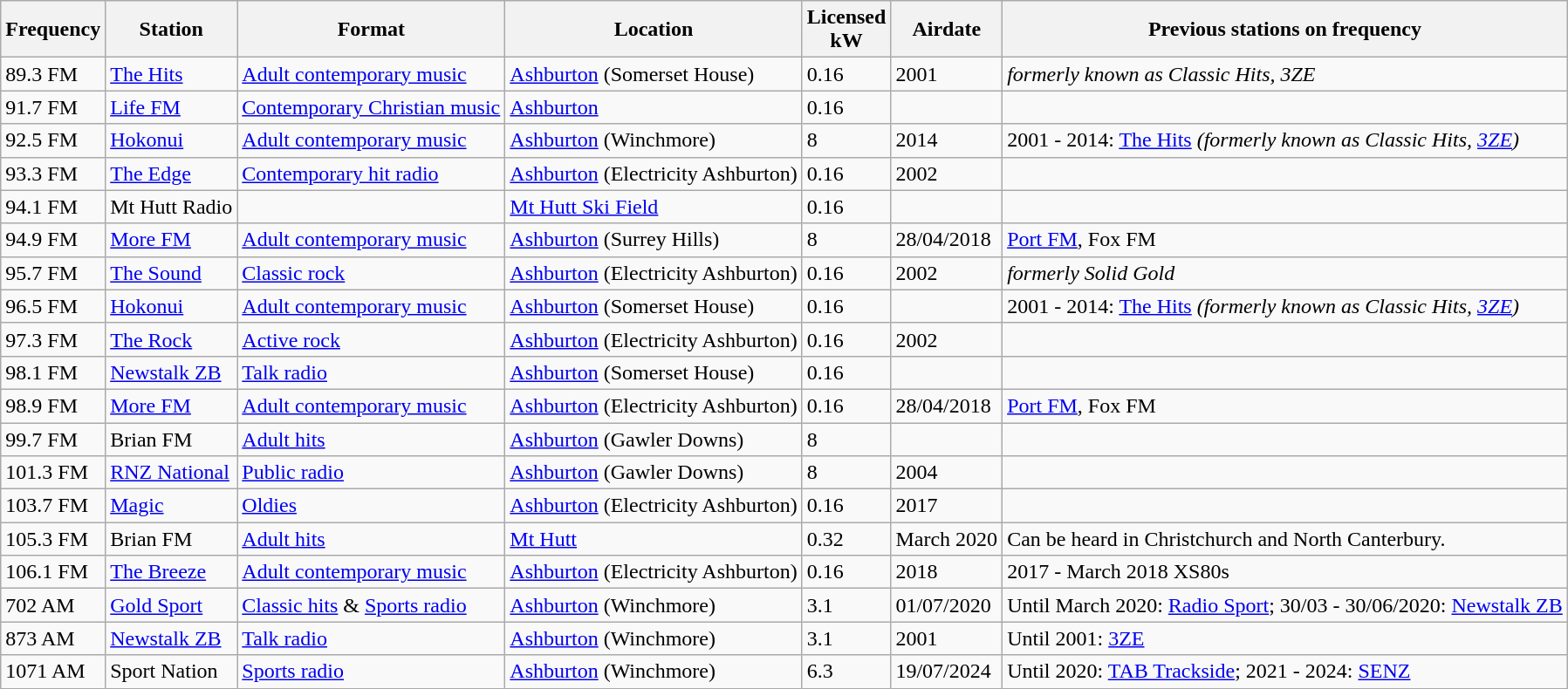<table class="wikitable sortable defaultleft col5right">
<tr>
<th>Frequency<br></th>
<th>Station</th>
<th>Format</th>
<th>Location<br></th>
<th>Licensed<br>kW</th>
<th>Airdate<br></th>
<th>Previous stations on frequency</th>
</tr>
<tr>
<td>89.3 FM</td>
<td><a href='#'>The Hits</a></td>
<td><a href='#'>Adult contemporary music</a></td>
<td><a href='#'>Ashburton</a> (Somerset House)</td>
<td>0.16</td>
<td>2001</td>
<td><em>formerly known as Classic Hits, 3ZE</em></td>
</tr>
<tr>
<td>91.7 FM</td>
<td><a href='#'>Life FM</a></td>
<td><a href='#'>Contemporary Christian music</a></td>
<td><a href='#'>Ashburton</a></td>
<td>0.16</td>
<td></td>
<td></td>
</tr>
<tr>
<td>92.5 FM</td>
<td><a href='#'>Hokonui</a></td>
<td><a href='#'>Adult contemporary music</a></td>
<td><a href='#'>Ashburton</a> (Winchmore)</td>
<td>8</td>
<td>2014</td>
<td>2001 - 2014: <a href='#'>The Hits</a> <em>(formerly known as Classic Hits, <a href='#'>3ZE</a>)</em></td>
</tr>
<tr>
<td>93.3 FM</td>
<td><a href='#'>The Edge</a></td>
<td><a href='#'>Contemporary hit radio</a></td>
<td><a href='#'>Ashburton</a> (Electricity Ashburton)</td>
<td>0.16</td>
<td>2002</td>
<td></td>
</tr>
<tr>
<td>94.1 FM</td>
<td>Mt Hutt Radio</td>
<td></td>
<td><a href='#'>Mt Hutt Ski Field</a></td>
<td>0.16</td>
<td></td>
<td></td>
</tr>
<tr>
<td>94.9 FM</td>
<td><a href='#'>More FM</a></td>
<td><a href='#'>Adult contemporary music</a></td>
<td><a href='#'>Ashburton</a> (Surrey Hills)</td>
<td>8</td>
<td>28/04/2018</td>
<td><a href='#'>Port FM</a>, Fox FM</td>
</tr>
<tr>
<td>95.7 FM</td>
<td><a href='#'>The Sound</a></td>
<td><a href='#'>Classic rock</a></td>
<td><a href='#'>Ashburton</a> (Electricity Ashburton)</td>
<td>0.16</td>
<td>2002</td>
<td><em>formerly Solid Gold</em></td>
</tr>
<tr>
<td>96.5 FM</td>
<td><a href='#'>Hokonui</a></td>
<td><a href='#'>Adult contemporary music</a></td>
<td><a href='#'>Ashburton</a> (Somerset House)</td>
<td>0.16</td>
<td></td>
<td>2001 - 2014: <a href='#'>The Hits</a> <em>(formerly known as Classic Hits, <a href='#'>3ZE</a>)</em></td>
</tr>
<tr>
<td>97.3 FM</td>
<td><a href='#'>The Rock</a></td>
<td><a href='#'>Active rock</a></td>
<td><a href='#'>Ashburton</a> (Electricity Ashburton)</td>
<td>0.16</td>
<td>2002</td>
<td></td>
</tr>
<tr>
<td>98.1 FM</td>
<td><a href='#'>Newstalk ZB</a></td>
<td><a href='#'>Talk radio</a></td>
<td><a href='#'>Ashburton</a> (Somerset House)</td>
<td>0.16</td>
<td></td>
<td></td>
</tr>
<tr>
<td>98.9 FM</td>
<td><a href='#'>More FM</a></td>
<td><a href='#'>Adult contemporary music</a></td>
<td><a href='#'>Ashburton</a> (Electricity Ashburton)</td>
<td>0.16</td>
<td>28/04/2018</td>
<td><a href='#'>Port FM</a>, Fox FM</td>
</tr>
<tr>
<td>99.7 FM</td>
<td>Brian FM</td>
<td><a href='#'>Adult hits</a></td>
<td><a href='#'>Ashburton</a> (Gawler Downs)</td>
<td>8</td>
<td></td>
<td></td>
</tr>
<tr>
<td>101.3 FM</td>
<td><a href='#'>RNZ National</a></td>
<td><a href='#'>Public radio</a></td>
<td><a href='#'>Ashburton</a> (Gawler Downs)</td>
<td>8</td>
<td>2004</td>
<td></td>
</tr>
<tr>
<td>103.7 FM</td>
<td><a href='#'>Magic</a></td>
<td><a href='#'>Oldies</a></td>
<td><a href='#'>Ashburton</a> (Electricity Ashburton)</td>
<td>0.16</td>
<td>2017</td>
<td></td>
</tr>
<tr>
<td>105.3 FM</td>
<td>Brian FM</td>
<td><a href='#'>Adult hits</a></td>
<td><a href='#'>Mt Hutt</a></td>
<td>0.32</td>
<td>March 2020</td>
<td>Can be heard in Christchurch and North Canterbury.</td>
</tr>
<tr>
<td>106.1 FM</td>
<td><a href='#'>The Breeze</a></td>
<td><a href='#'>Adult contemporary music</a></td>
<td><a href='#'>Ashburton</a> (Electricity Ashburton)</td>
<td>0.16</td>
<td>2018</td>
<td>2017 - March 2018 XS80s</td>
</tr>
<tr>
<td>702 AM</td>
<td><a href='#'>Gold Sport</a></td>
<td><a href='#'>Classic hits</a> & <a href='#'>Sports radio</a></td>
<td><a href='#'>Ashburton</a> (Winchmore)</td>
<td>3.1</td>
<td>01/07/2020</td>
<td>Until March 2020: <a href='#'>Radio Sport</a>; 30/03 - 30/06/2020: <a href='#'>Newstalk ZB</a></td>
</tr>
<tr>
<td>873 AM</td>
<td><a href='#'>Newstalk ZB</a></td>
<td><a href='#'>Talk radio</a></td>
<td><a href='#'>Ashburton</a> (Winchmore)</td>
<td>3.1</td>
<td>2001</td>
<td>Until 2001: <a href='#'>3ZE</a></td>
</tr>
<tr>
<td>1071 AM</td>
<td>Sport Nation</td>
<td><a href='#'>Sports radio</a></td>
<td><a href='#'>Ashburton</a> (Winchmore)</td>
<td>6.3</td>
<td>19/07/2024</td>
<td>Until 2020: <a href='#'>TAB Trackside</a>; 2021 - 2024: <a href='#'>SENZ</a></td>
</tr>
</table>
